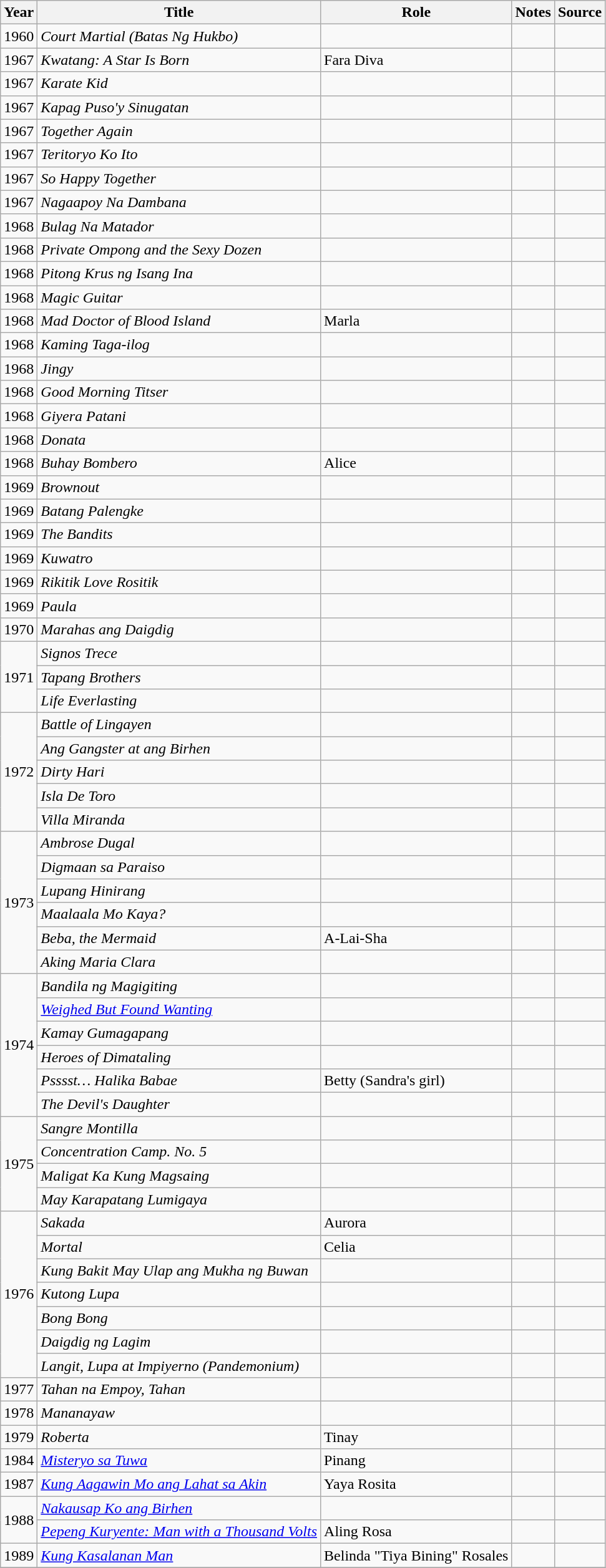<table class="wikitable sortable" >
<tr>
<th>Year</th>
<th>Title</th>
<th>Role</th>
<th class="unsortable">Notes </th>
<th class="unsortable">Source </th>
</tr>
<tr>
<td>1960</td>
<td><em>Court Martial (Batas Ng Hukbo)</em></td>
<td></td>
<td></td>
<td></td>
</tr>
<tr>
<td>1967</td>
<td><em>Kwatang: A Star Is Born</em></td>
<td>Fara Diva</td>
<td></td>
<td></td>
</tr>
<tr>
<td>1967</td>
<td><em>Karate Kid</em></td>
<td></td>
<td></td>
<td></td>
</tr>
<tr>
<td>1967</td>
<td><em>Kapag Puso'y Sinugatan</em></td>
<td></td>
<td></td>
<td></td>
</tr>
<tr>
<td>1967</td>
<td><em>Together Again</em></td>
<td></td>
<td></td>
<td></td>
</tr>
<tr>
<td>1967</td>
<td><em>Teritoryo Ko Ito</em></td>
<td></td>
<td></td>
<td></td>
</tr>
<tr>
<td>1967</td>
<td><em>So Happy Together</em></td>
<td></td>
<td></td>
<td></td>
</tr>
<tr>
<td>1967</td>
<td><em>Nagaapoy Na Dambana</em></td>
<td></td>
<td></td>
<td></td>
</tr>
<tr>
<td>1968</td>
<td><em>Bulag Na Matador</em></td>
<td></td>
<td></td>
<td></td>
</tr>
<tr>
<td>1968</td>
<td><em>Private Ompong and the Sexy Dozen</em></td>
<td></td>
<td></td>
<td></td>
</tr>
<tr>
<td>1968</td>
<td><em>Pitong Krus ng Isang Ina</em></td>
<td></td>
<td></td>
<td></td>
</tr>
<tr>
<td>1968</td>
<td><em>Magic Guitar</em></td>
<td></td>
<td></td>
<td></td>
</tr>
<tr>
<td>1968</td>
<td><em>Mad Doctor of Blood Island</em></td>
<td>Marla</td>
<td></td>
<td></td>
</tr>
<tr>
<td>1968</td>
<td><em>Kaming Taga-ilog</em></td>
<td></td>
<td></td>
<td></td>
</tr>
<tr>
<td>1968</td>
<td><em>Jingy</em></td>
<td></td>
<td></td>
<td></td>
</tr>
<tr>
<td>1968</td>
<td><em>Good Morning Titser</em></td>
<td></td>
<td></td>
<td></td>
</tr>
<tr>
<td>1968</td>
<td><em>Giyera Patani</em></td>
<td></td>
<td></td>
<td></td>
</tr>
<tr>
<td>1968</td>
<td><em>Donata</em></td>
<td></td>
<td></td>
<td></td>
</tr>
<tr>
<td>1968</td>
<td><em>Buhay Bombero</em></td>
<td>Alice</td>
<td></td>
<td></td>
</tr>
<tr>
<td>1969</td>
<td><em>Brownout</em></td>
<td></td>
<td></td>
<td></td>
</tr>
<tr>
<td>1969</td>
<td><em>Batang Palengke</em></td>
<td></td>
<td></td>
<td></td>
</tr>
<tr>
<td>1969</td>
<td><em>The Bandits</em></td>
<td></td>
<td></td>
<td></td>
</tr>
<tr>
<td>1969</td>
<td><em>Kuwatro</em></td>
<td></td>
<td></td>
<td></td>
</tr>
<tr>
<td>1969</td>
<td><em>Rikitik Love Rositik</em></td>
<td></td>
<td></td>
<td></td>
</tr>
<tr>
<td>1969</td>
<td><em>Paula</em></td>
<td></td>
<td></td>
<td></td>
</tr>
<tr>
<td>1970</td>
<td><em>Marahas ang Daigdig</em></td>
<td></td>
<td></td>
<td></td>
</tr>
<tr>
<td rowspan="3">1971</td>
<td><em>Signos Trece</em></td>
<td></td>
<td></td>
<td></td>
</tr>
<tr>
<td><em>Tapang Brothers</em></td>
<td></td>
<td></td>
<td></td>
</tr>
<tr>
<td><em>Life Everlasting</em></td>
<td></td>
<td></td>
<td></td>
</tr>
<tr>
<td rowspan="5">1972</td>
<td><em>Battle of Lingayen</em></td>
<td></td>
<td></td>
<td></td>
</tr>
<tr>
<td><em>Ang Gangster at ang Birhen</em></td>
<td></td>
<td></td>
<td></td>
</tr>
<tr>
<td><em>Dirty Hari</em></td>
<td></td>
<td></td>
<td></td>
</tr>
<tr>
<td><em>Isla De Toro</em></td>
<td></td>
<td></td>
<td></td>
</tr>
<tr>
<td><em>Villa Miranda</em></td>
<td></td>
<td></td>
<td></td>
</tr>
<tr>
<td rowspan="6">1973</td>
<td><em>Ambrose Dugal</em></td>
<td></td>
<td></td>
<td></td>
</tr>
<tr>
<td><em>Digmaan sa Paraiso</em></td>
<td></td>
<td></td>
<td></td>
</tr>
<tr>
<td><em>Lupang Hinirang</em></td>
<td></td>
<td></td>
<td></td>
</tr>
<tr>
<td><em>Maalaala Mo Kaya?</em></td>
<td></td>
<td></td>
<td></td>
</tr>
<tr>
<td><em>Beba, the Mermaid</em></td>
<td>A-Lai-Sha</td>
<td></td>
<td></td>
</tr>
<tr>
<td><em>Aking Maria Clara</em></td>
<td></td>
<td></td>
<td></td>
</tr>
<tr>
<td rowspan="6">1974</td>
<td><em>Bandila ng Magigiting</em></td>
<td></td>
<td></td>
<td></td>
</tr>
<tr>
<td><em><a href='#'>Weighed But Found Wanting</a></em></td>
<td></td>
<td></td>
<td></td>
</tr>
<tr>
<td><em>Kamay Gumagapang</em></td>
<td></td>
<td></td>
<td></td>
</tr>
<tr>
<td><em>Heroes of Dimataling</em></td>
<td></td>
<td></td>
<td></td>
</tr>
<tr>
<td><em>Psssst… Halika Babae</em></td>
<td>Betty (Sandra's girl)</td>
<td></td>
<td></td>
</tr>
<tr>
<td><em>The Devil's Daughter</em></td>
<td></td>
<td></td>
<td></td>
</tr>
<tr>
<td rowspan="4">1975</td>
<td><em>Sangre Montilla</em></td>
<td></td>
<td></td>
<td></td>
</tr>
<tr>
<td><em>Concentration Camp. No. 5</em></td>
<td></td>
<td></td>
<td></td>
</tr>
<tr>
<td><em>Maligat Ka Kung Magsaing</em></td>
<td></td>
<td></td>
<td></td>
</tr>
<tr>
<td><em>May Karapatang Lumigaya</em></td>
<td></td>
<td></td>
<td></td>
</tr>
<tr>
<td rowspan="7">1976</td>
<td><em>Sakada</em></td>
<td>Aurora</td>
<td></td>
<td></td>
</tr>
<tr>
<td><em>Mortal</em></td>
<td>Celia</td>
<td></td>
<td></td>
</tr>
<tr>
<td><em>Kung Bakit May Ulap ang Mukha ng Buwan</em></td>
<td></td>
<td></td>
<td></td>
</tr>
<tr>
<td><em>Kutong Lupa</em></td>
<td></td>
<td></td>
<td></td>
</tr>
<tr>
<td><em>Bong Bong</em></td>
<td></td>
<td></td>
<td></td>
</tr>
<tr>
<td><em>Daigdig ng Lagim</em></td>
<td></td>
<td></td>
<td></td>
</tr>
<tr>
<td><em>Langit, Lupa at Impiyerno (Pandemonium)</em></td>
<td></td>
<td></td>
<td></td>
</tr>
<tr>
<td>1977</td>
<td><em>Tahan na Empoy, Tahan</em></td>
<td></td>
<td></td>
<td></td>
</tr>
<tr>
<td>1978</td>
<td><em>Mananayaw</em></td>
<td></td>
<td></td>
<td></td>
</tr>
<tr>
<td>1979</td>
<td><em>Roberta</em></td>
<td>Tinay</td>
<td></td>
<td></td>
</tr>
<tr>
<td>1984</td>
<td><em><a href='#'>Misteryo sa Tuwa</a></em></td>
<td>Pinang</td>
<td></td>
<td></td>
</tr>
<tr>
<td>1987</td>
<td><em><a href='#'>Kung Aagawin Mo ang Lahat sa Akin</a></em></td>
<td>Yaya Rosita</td>
<td></td>
<td></td>
</tr>
<tr>
<td rowspan="2">1988</td>
<td><em><a href='#'>Nakausap Ko ang Birhen</a></em></td>
<td></td>
<td></td>
<td></td>
</tr>
<tr>
<td><em><a href='#'>Pepeng Kuryente: Man with a Thousand Volts</a></em></td>
<td>Aling Rosa</td>
<td></td>
<td></td>
</tr>
<tr>
<td>1989</td>
<td><em><a href='#'>Kung Kasalanan Man</a></em></td>
<td>Belinda "Tiya Bining" Rosales</td>
<td></td>
<td></td>
</tr>
<tr>
</tr>
</table>
